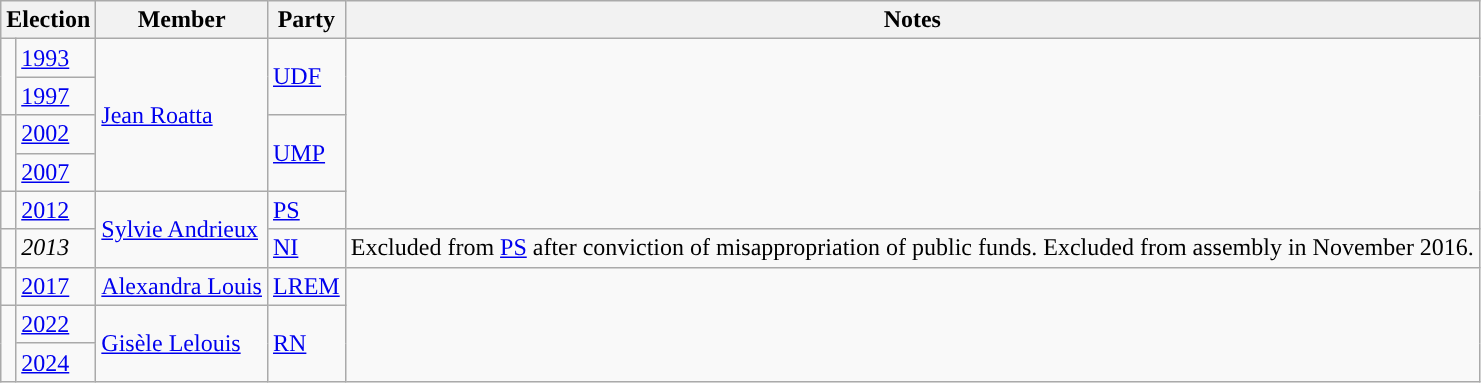<table class="wikitable">
<tr>
<th colspan="2">Election</th>
<th>Member</th>
<th>Party</th>
<th>Notes</th>
</tr>
<tr>
<td rowspan=2 style="background-color: "></td>
<td><a href='#'>1993</a></td>
<td rowspan=4><a href='#'>Jean Roatta</a></td>
<td rowspan=2><a href='#'>UDF</a></td>
</tr>
<tr>
<td><a href='#'>1997</a></td>
</tr>
<tr>
<td rowspan=2 style="background-color: "></td>
<td><a href='#'>2002</a></td>
<td rowspan=2><a href='#'>UMP</a></td>
</tr>
<tr>
<td><a href='#'>2007</a></td>
</tr>
<tr>
<td style="color:inherit;background-color: "></td>
<td><a href='#'>2012</a></td>
<td rowspan=2><a href='#'>Sylvie Andrieux</a></td>
<td><a href='#'>PS</a></td>
</tr>
<tr>
<td style="color:inherit;background-color: "></td>
<td><em>2013</em></td>
<td><a href='#'>NI</a></td>
<td>Excluded from <a href='#'>PS</a> after conviction of misappropriation of public funds. Excluded from assembly in November 2016.</td>
</tr>
<tr>
<td style="color:inherit;background-color: "></td>
<td><a href='#'>2017</a></td>
<td><a href='#'>Alexandra Louis</a></td>
<td><a href='#'>LREM</a></td>
</tr>
<tr>
<td rowspan=2 style="color:inherit;background-color: "></td>
<td><a href='#'>2022</a></td>
<td rowspan=2><a href='#'>Gisèle Lelouis</a></td>
<td rowspan=2><a href='#'>RN</a></td>
</tr>
<tr>
<td><a href='#'>2024</a></td>
</tr>
</table>
